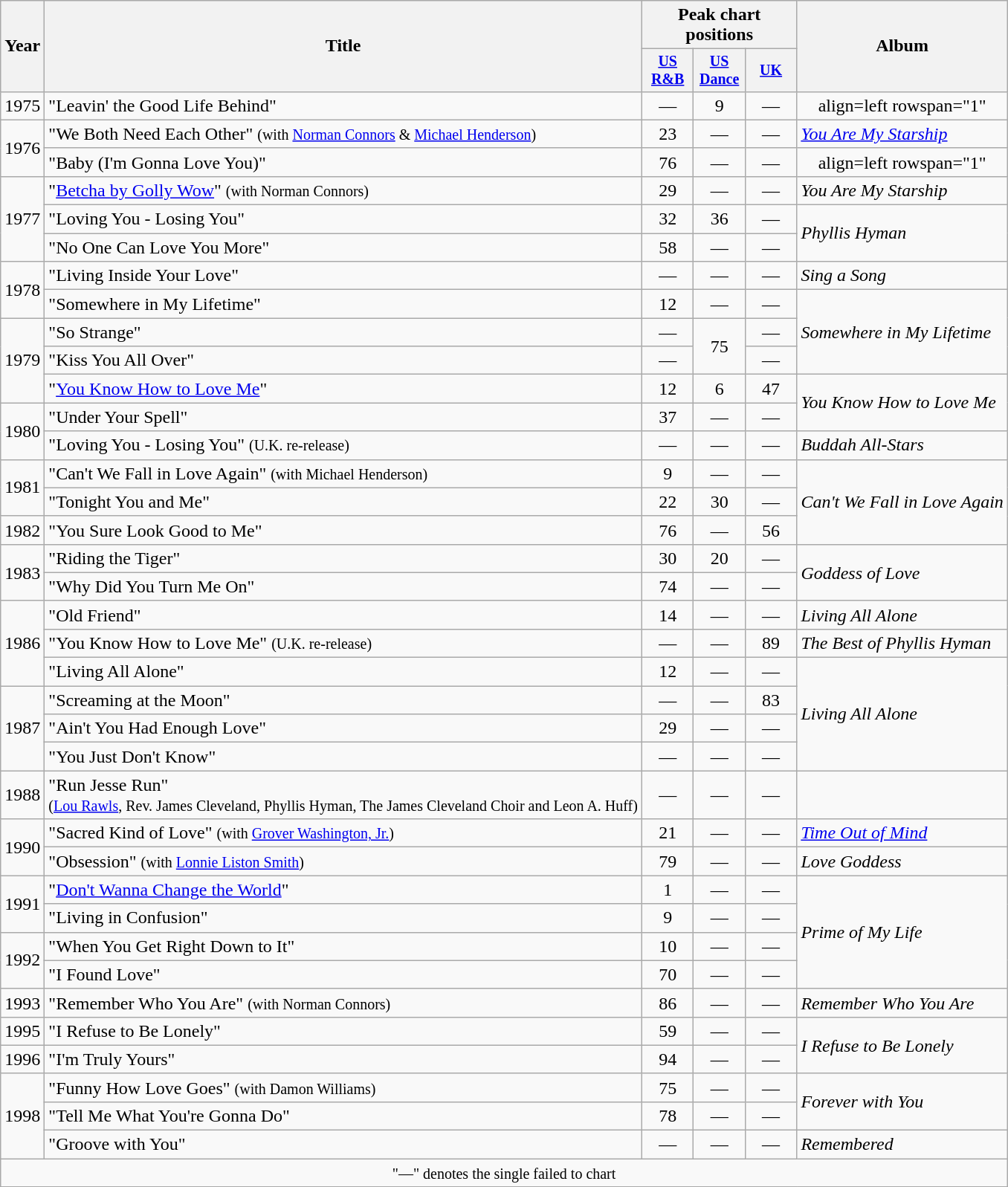<table class="wikitable" style="text-align:center;">
<tr>
<th rowspan="2">Year</th>
<th rowspan="2">Title</th>
<th colspan="3">Peak chart positions</th>
<th rowspan="2">Album</th>
</tr>
<tr style="font-size:smaller;">
<th width="40"><a href='#'>US<br>R&B</a><br></th>
<th width="40"><a href='#'>US<br>Dance</a><br></th>
<th width="40"><a href='#'>UK</a><br></th>
</tr>
<tr>
<td rowspan="1">1975</td>
<td align="left">"Leavin' the Good Life Behind"</td>
<td>—</td>
<td>9</td>
<td>—</td>
<td>align=left rowspan="1" </td>
</tr>
<tr>
<td rowspan="2">1976</td>
<td align="left">"We Both Need Each Other" <small>(with <a href='#'>Norman Connors</a> & <a href='#'>Michael Henderson</a>)</small></td>
<td>23</td>
<td>—</td>
<td>—</td>
<td align="left" rowspan="1"><em><a href='#'>You Are My Starship</a></em></td>
</tr>
<tr>
<td align="left">"Baby (I'm Gonna Love You)"</td>
<td>76</td>
<td>—</td>
<td>—</td>
<td>align=left rowspan="1" </td>
</tr>
<tr>
<td rowspan="3">1977</td>
<td align="left">"<a href='#'>Betcha by Golly Wow</a>" <small>(with Norman Connors)</small></td>
<td>29</td>
<td>—</td>
<td>—</td>
<td align="left" rowspan="1"><em>You Are My Starship</em></td>
</tr>
<tr>
<td align="left">"Loving You - Losing You"</td>
<td>32</td>
<td>36</td>
<td>—</td>
<td align="left" rowspan="2"><em>Phyllis Hyman</em></td>
</tr>
<tr>
<td align="left">"No One Can Love You More"</td>
<td>58</td>
<td>—</td>
<td>—</td>
</tr>
<tr>
<td rowspan="2">1978</td>
<td align="left">"Living Inside Your Love"</td>
<td>—</td>
<td>—</td>
<td>—</td>
<td align="left"><em>Sing a Song</em></td>
</tr>
<tr>
<td align="left">"Somewhere in My Lifetime"</td>
<td>12</td>
<td>—</td>
<td>—</td>
<td align="left" rowspan="3"><em>Somewhere in My Lifetime</em></td>
</tr>
<tr>
<td rowspan="3">1979</td>
<td align="left">"So Strange"</td>
<td>—</td>
<td rowspan="2">75</td>
<td>—</td>
</tr>
<tr>
<td align="left">"Kiss You All Over"</td>
<td>—</td>
<td>—</td>
</tr>
<tr>
<td align="left">"<a href='#'>You Know How to Love Me</a>"</td>
<td>12</td>
<td>6</td>
<td>47</td>
<td align="left" rowspan="2"><em>You Know How to Love Me</em></td>
</tr>
<tr>
<td rowspan="2">1980</td>
<td align="left">"Under Your Spell"</td>
<td>37</td>
<td>—</td>
<td>—</td>
</tr>
<tr>
<td align="left">"Loving You - Losing You" <small>(U.K. re-release)</small></td>
<td>—</td>
<td>—</td>
<td>—</td>
<td align="left" rowspan="1"><em>Buddah All-Stars</em></td>
</tr>
<tr>
<td rowspan="2">1981</td>
<td align="left">"Can't We Fall in Love Again" <small>(with Michael Henderson)</small></td>
<td>9</td>
<td>—</td>
<td>—</td>
<td align="left" rowspan="3"><em>Can't We Fall in Love Again</em></td>
</tr>
<tr>
<td align="left">"Tonight You and Me"</td>
<td>22</td>
<td>30</td>
<td>—</td>
</tr>
<tr>
<td rowspan="1">1982</td>
<td align="left">"You Sure Look Good to Me"</td>
<td>76</td>
<td>—</td>
<td>56</td>
</tr>
<tr>
<td rowspan="2">1983</td>
<td align="left">"Riding the Tiger"</td>
<td>30</td>
<td>20</td>
<td>—</td>
<td align="left" rowspan="2"><em>Goddess of Love</em></td>
</tr>
<tr>
<td align="left">"Why Did You Turn Me On"</td>
<td>74</td>
<td>—</td>
<td>—</td>
</tr>
<tr>
<td rowspan="3">1986</td>
<td align="left">"Old Friend"</td>
<td>14</td>
<td>—</td>
<td>—</td>
<td align="left" rowspan="1"><em>Living All Alone</em></td>
</tr>
<tr>
<td align="left">"You Know How to Love Me" <small>(U.K. re-release)</small></td>
<td>—</td>
<td>—</td>
<td>89</td>
<td align="left" rowspan="1"><em>The Best of Phyllis Hyman</em></td>
</tr>
<tr>
<td align="left">"Living All Alone"</td>
<td>12</td>
<td>—</td>
<td>—</td>
<td align="left" rowspan="4"><em>Living All Alone</em></td>
</tr>
<tr>
<td rowspan="3">1987</td>
<td align="left">"Screaming at the Moon"</td>
<td>—</td>
<td>—</td>
<td>83</td>
</tr>
<tr>
<td align="left">"Ain't You Had Enough Love"</td>
<td>29</td>
<td>—</td>
<td>—</td>
</tr>
<tr>
<td align="left">"You Just Don't Know"</td>
<td>—</td>
<td>—</td>
<td>—</td>
</tr>
<tr>
<td>1988</td>
<td align="left">"Run Jesse Run"<br><small>(<a href='#'>Lou Rawls</a>, Rev. James Cleveland, Phyllis Hyman, The James Cleveland Choir and Leon A. Huff)</small></td>
<td>—</td>
<td>—</td>
<td>—</td>
<td></td>
</tr>
<tr>
<td rowspan="2">1990</td>
<td align="left">"Sacred Kind of Love" <small>(with <a href='#'>Grover Washington, Jr.</a>)</small></td>
<td>21</td>
<td>—</td>
<td>—</td>
<td align="left" rowspan="1"><em><a href='#'>Time Out of Mind</a></em></td>
</tr>
<tr>
<td align="left">"Obsession" <small>(with <a href='#'>Lonnie Liston Smith</a>)</small></td>
<td>79</td>
<td>—</td>
<td>—</td>
<td align="left" rowspan="1"><em>Love Goddess</em></td>
</tr>
<tr>
<td rowspan="2">1991</td>
<td align="left">"<a href='#'>Don't Wanna Change the World</a>"</td>
<td>1</td>
<td>—</td>
<td>—</td>
<td align="left" rowspan="4"><em>Prime of My Life</em></td>
</tr>
<tr>
<td align="left">"Living in Confusion"</td>
<td>9</td>
<td>—</td>
<td>—</td>
</tr>
<tr>
<td rowspan="2">1992</td>
<td align="left">"When You Get Right Down to It"</td>
<td>10</td>
<td>—</td>
<td>—</td>
</tr>
<tr>
<td align="left">"I Found Love"</td>
<td>70</td>
<td>—</td>
<td>—</td>
</tr>
<tr>
<td rowspan="1">1993</td>
<td align="left">"Remember Who You Are" <small>(with Norman Connors)</small></td>
<td>86</td>
<td>—</td>
<td>—</td>
<td align="left" rowspan="1"><em>Remember Who You Are</em></td>
</tr>
<tr>
<td rowspan="1">1995</td>
<td align="left">"I Refuse to Be Lonely"</td>
<td>59</td>
<td>—</td>
<td>—</td>
<td align="left" rowspan="2"><em>I Refuse to Be Lonely</em></td>
</tr>
<tr>
<td rowspan="1">1996</td>
<td align="left">"I'm Truly Yours"</td>
<td>94</td>
<td>—</td>
<td>—</td>
</tr>
<tr>
<td rowspan="3">1998</td>
<td align="left">"Funny How Love Goes" <small>(with Damon Williams)</small></td>
<td>75</td>
<td>—</td>
<td>—</td>
<td align="left" rowspan="2"><em>Forever with You</em></td>
</tr>
<tr>
<td align="left">"Tell Me What You're Gonna Do"</td>
<td>78</td>
<td>—</td>
<td>—</td>
</tr>
<tr>
<td align="left">"Groove with You"</td>
<td>—</td>
<td>—</td>
<td>—</td>
<td align="left"><em>Remembered</em></td>
</tr>
<tr>
<td align="center" colspan="6"><small>"—" denotes the single failed to chart</small></td>
</tr>
<tr>
</tr>
</table>
